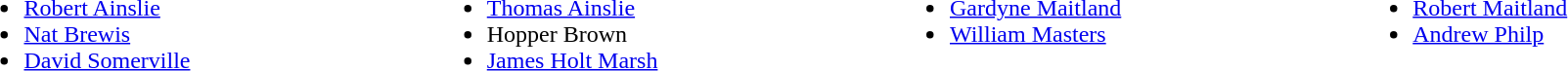<table style="width:100%;">
<tr>
<td style="vertical-align:top; width:25%;"><br><ul><li> <a href='#'>Robert Ainslie</a></li><li> <a href='#'>Nat Brewis</a></li><li> <a href='#'>David Somerville</a></li></ul></td>
<td style="vertical-align:top; width:25%;"><br><ul><li> <a href='#'>Thomas Ainslie</a></li><li> Hopper Brown</li><li> <a href='#'>James Holt Marsh</a></li></ul></td>
<td style="vertical-align:top; width:25%;"><br><ul><li> <a href='#'>Gardyne Maitland</a></li><li> <a href='#'>William Masters</a></li></ul></td>
<td style="vertical-align:top; width:25%;"><br><ul><li> <a href='#'>Robert Maitland</a></li><li> <a href='#'>Andrew Philp</a></li></ul></td>
</tr>
</table>
